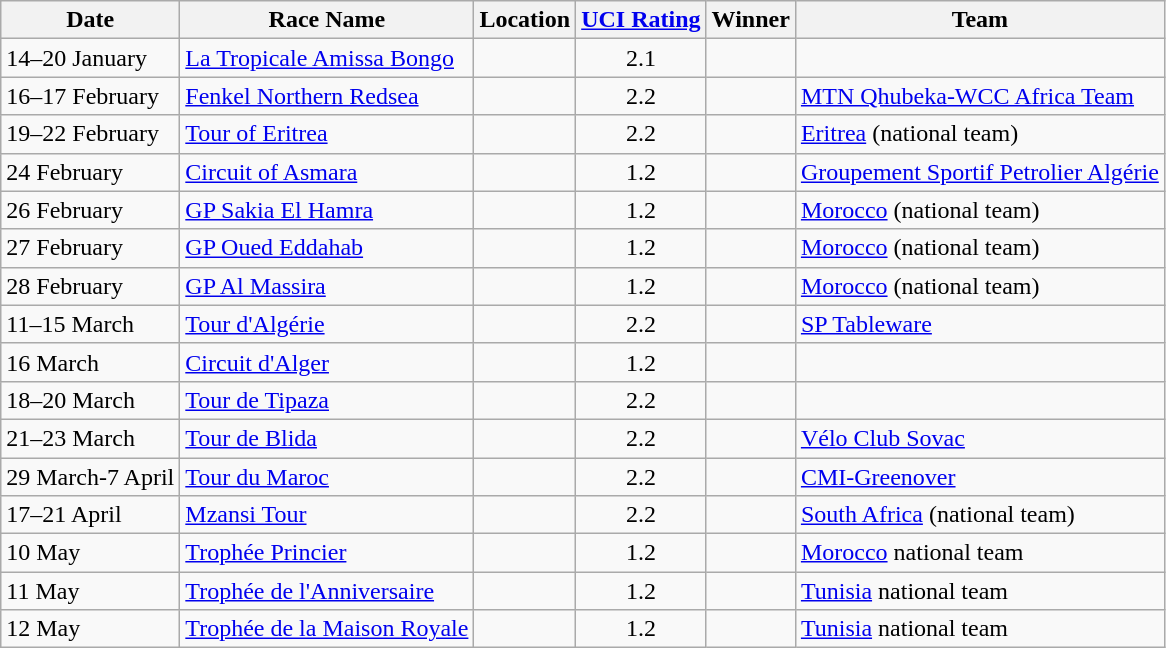<table class="wikitable sortable">
<tr>
<th>Date</th>
<th>Race Name</th>
<th>Location</th>
<th><a href='#'>UCI Rating</a></th>
<th>Winner</th>
<th>Team</th>
</tr>
<tr>
<td>14–20 January</td>
<td><a href='#'>La Tropicale Amissa Bongo</a></td>
<td></td>
<td align=center>2.1</td>
<td></td>
<td></td>
</tr>
<tr>
<td>16–17 February</td>
<td><a href='#'>Fenkel Northern Redsea</a></td>
<td></td>
<td align=center>2.2</td>
<td></td>
<td><a href='#'>MTN Qhubeka-WCC Africa Team</a></td>
</tr>
<tr>
<td>19–22 February</td>
<td><a href='#'>Tour of Eritrea</a></td>
<td></td>
<td align=center>2.2</td>
<td></td>
<td><a href='#'>Eritrea</a> (national team)</td>
</tr>
<tr>
<td>24 February</td>
<td><a href='#'>Circuit of Asmara</a></td>
<td></td>
<td align=center>1.2</td>
<td></td>
<td><a href='#'>Groupement Sportif Petrolier Algérie</a></td>
</tr>
<tr>
<td>26 February</td>
<td><a href='#'>GP Sakia El Hamra</a></td>
<td></td>
<td align=center>1.2</td>
<td></td>
<td><a href='#'>Morocco</a> (national team)</td>
</tr>
<tr>
<td>27 February</td>
<td><a href='#'>GP Oued Eddahab</a></td>
<td></td>
<td align=center>1.2</td>
<td></td>
<td><a href='#'>Morocco</a> (national team)</td>
</tr>
<tr>
<td>28 February</td>
<td><a href='#'>GP Al Massira</a></td>
<td></td>
<td align=center>1.2</td>
<td></td>
<td><a href='#'>Morocco</a> (national team)</td>
</tr>
<tr>
<td>11–15 March</td>
<td><a href='#'>Tour d'Algérie</a></td>
<td></td>
<td align=center>2.2</td>
<td></td>
<td><a href='#'>SP Tableware</a></td>
</tr>
<tr>
<td>16 March</td>
<td><a href='#'>Circuit d'Alger</a></td>
<td></td>
<td align=center>1.2</td>
<td></td>
<td></td>
</tr>
<tr>
<td>18–20 March</td>
<td><a href='#'>Tour de Tipaza</a></td>
<td></td>
<td align=center>2.2</td>
<td></td>
<td></td>
</tr>
<tr>
<td>21–23 March</td>
<td><a href='#'>Tour de Blida</a></td>
<td></td>
<td align=center>2.2</td>
<td></td>
<td><a href='#'>Vélo Club Sovac</a></td>
</tr>
<tr>
<td>29 March-7 April</td>
<td><a href='#'>Tour du Maroc</a></td>
<td></td>
<td align=center>2.2</td>
<td></td>
<td><a href='#'>CMI-Greenover</a></td>
</tr>
<tr>
<td>17–21 April</td>
<td><a href='#'>Mzansi Tour</a></td>
<td></td>
<td align=center>2.2</td>
<td></td>
<td><a href='#'>South Africa</a> (national team)</td>
</tr>
<tr>
<td>10 May</td>
<td><a href='#'>Trophée Princier</a></td>
<td></td>
<td align=center>1.2</td>
<td></td>
<td><a href='#'>Morocco</a> national team</td>
</tr>
<tr>
<td>11 May</td>
<td><a href='#'>Trophée de l'Anniversaire</a></td>
<td></td>
<td align=center>1.2</td>
<td></td>
<td><a href='#'>Tunisia</a> national team</td>
</tr>
<tr>
<td>12 May</td>
<td><a href='#'>Trophée de la Maison Royale</a></td>
<td></td>
<td align=center>1.2</td>
<td></td>
<td><a href='#'>Tunisia</a> national team</td>
</tr>
</table>
